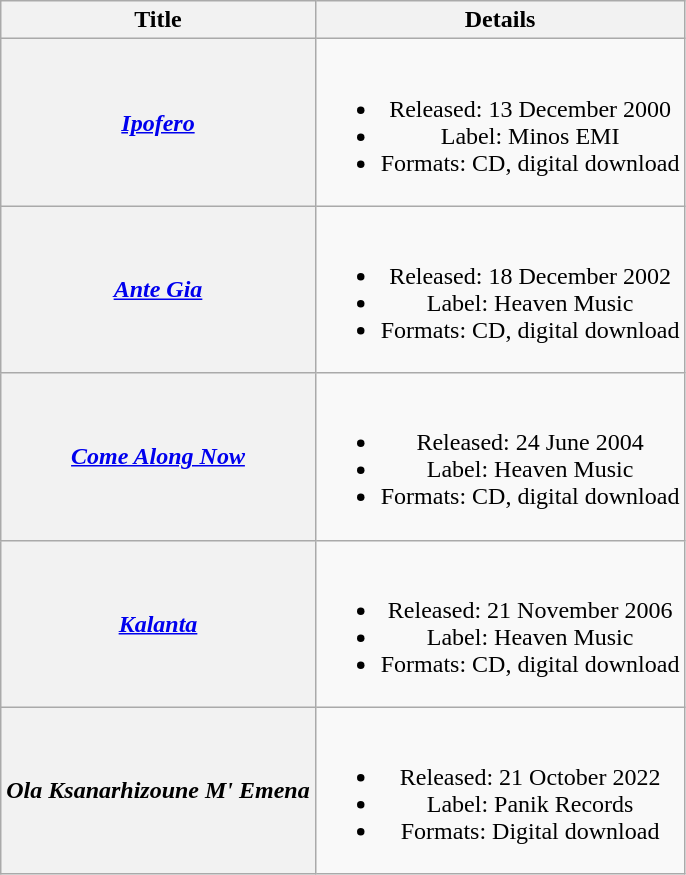<table class="wikitable plainrowheaders" style="text-align:center;">
<tr>
<th scope="col">Title</th>
<th scope="col">Details</th>
</tr>
<tr>
<th scope="row"><em><a href='#'>Ipofero</a></em></th>
<td><br><ul><li>Released: 13 December 2000</li><li>Label: Minos EMI</li><li>Formats: CD, digital download</li></ul></td>
</tr>
<tr>
<th scope="row"><em><a href='#'>Ante Gia</a></em></th>
<td><br><ul><li>Released: 18 December 2002</li><li>Label: Heaven Music</li><li>Formats: CD, digital download</li></ul></td>
</tr>
<tr>
<th scope="row"><em><a href='#'>Come Along Now</a></em></th>
<td><br><ul><li>Released: 24 June 2004</li><li>Label: Heaven Music</li><li>Formats: CD, digital download</li></ul></td>
</tr>
<tr>
<th scope="row"><em><a href='#'>Kalanta</a></em></th>
<td><br><ul><li>Released: 21 November 2006</li><li>Label: Heaven Music</li><li>Formats: CD, digital download</li></ul></td>
</tr>
<tr>
<th scope="row"><em>Ola Ksanarhizoune M' Emena</em></th>
<td><br><ul><li>Released: 21 October 2022</li><li>Label: Panik Records</li><li>Formats: Digital download</li></ul></td>
</tr>
</table>
